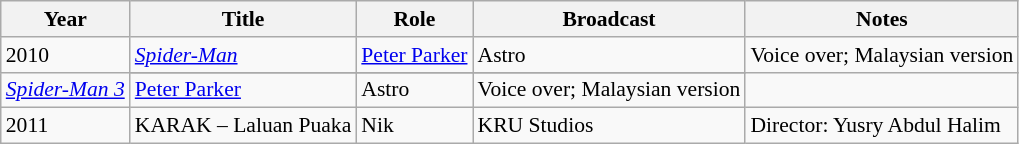<table class="wikitable" style="font-size: 90%;">
<tr>
<th>Year</th>
<th>Title</th>
<th>Role</th>
<th>Broadcast</th>
<th>Notes</th>
</tr>
<tr>
<td rowspan="2">2010</td>
<td><em><a href='#'>Spider-Man</a></em></td>
<td><a href='#'>Peter Parker</a></td>
<td>Astro</td>
<td>Voice over; Malaysian version</td>
</tr>
<tr>
</tr>
<tr>
<td><em><a href='#'>Spider-Man 3</a></em></td>
<td><a href='#'>Peter Parker</a></td>
<td>Astro</td>
<td>Voice over; Malaysian version</td>
</tr>
<tr>
<td>2011</td>
<td>KARAK – Laluan Puaka</td>
<td>Nik</td>
<td>KRU Studios</td>
<td>Director: Yusry Abdul Halim</td>
</tr>
</table>
